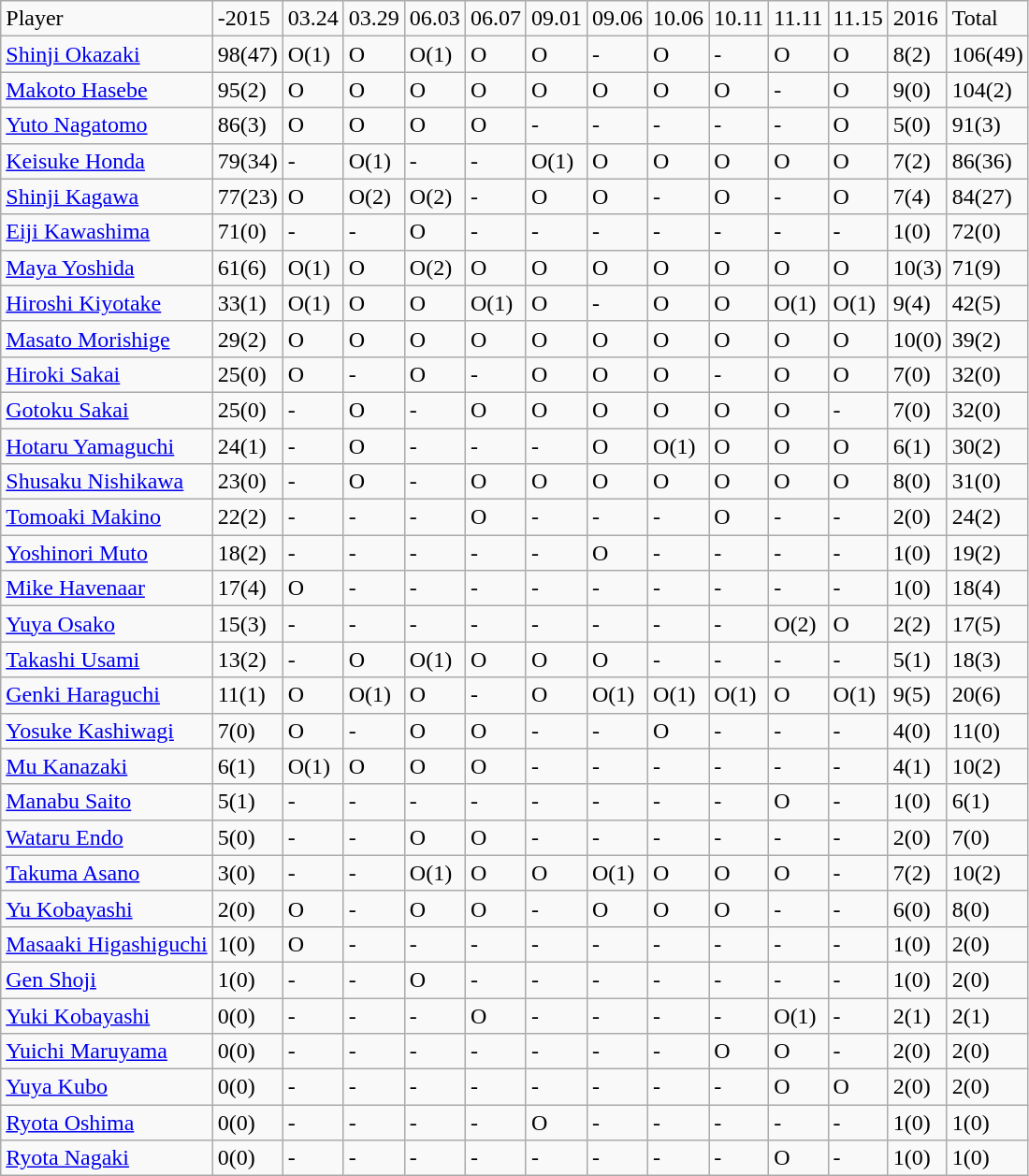<table class="wikitable" style="text-align:left;">
<tr>
<td>Player</td>
<td>-2015</td>
<td>03.24</td>
<td>03.29</td>
<td>06.03</td>
<td>06.07</td>
<td>09.01</td>
<td>09.06</td>
<td>10.06</td>
<td>10.11</td>
<td>11.11</td>
<td>11.15</td>
<td>2016</td>
<td>Total</td>
</tr>
<tr>
<td><a href='#'>Shinji Okazaki</a></td>
<td>98(47)</td>
<td>O(1)</td>
<td>O</td>
<td>O(1)</td>
<td>O</td>
<td>O</td>
<td>-</td>
<td>O</td>
<td>-</td>
<td>O</td>
<td>O</td>
<td>8(2)</td>
<td>106(49)</td>
</tr>
<tr>
<td><a href='#'>Makoto Hasebe</a></td>
<td>95(2)</td>
<td>O</td>
<td>O</td>
<td>O</td>
<td>O</td>
<td>O</td>
<td>O</td>
<td>O</td>
<td>O</td>
<td>-</td>
<td>O</td>
<td>9(0)</td>
<td>104(2)</td>
</tr>
<tr>
<td><a href='#'>Yuto Nagatomo</a></td>
<td>86(3)</td>
<td>O</td>
<td>O</td>
<td>O</td>
<td>O</td>
<td>-</td>
<td>-</td>
<td>-</td>
<td>-</td>
<td>-</td>
<td>O</td>
<td>5(0)</td>
<td>91(3)</td>
</tr>
<tr>
<td><a href='#'>Keisuke Honda</a></td>
<td>79(34)</td>
<td>-</td>
<td>O(1)</td>
<td>-</td>
<td>-</td>
<td>O(1)</td>
<td>O</td>
<td>O</td>
<td>O</td>
<td>O</td>
<td>O</td>
<td>7(2)</td>
<td>86(36)</td>
</tr>
<tr>
<td><a href='#'>Shinji Kagawa</a></td>
<td>77(23)</td>
<td>O</td>
<td>O(2)</td>
<td>O(2)</td>
<td>-</td>
<td>O</td>
<td>O</td>
<td>-</td>
<td>O</td>
<td>-</td>
<td>O</td>
<td>7(4)</td>
<td>84(27)</td>
</tr>
<tr>
<td><a href='#'>Eiji Kawashima</a></td>
<td>71(0)</td>
<td>-</td>
<td>-</td>
<td>O</td>
<td>-</td>
<td>-</td>
<td>-</td>
<td>-</td>
<td>-</td>
<td>-</td>
<td>-</td>
<td>1(0)</td>
<td>72(0)</td>
</tr>
<tr>
<td><a href='#'>Maya Yoshida</a></td>
<td>61(6)</td>
<td>O(1)</td>
<td>O</td>
<td>O(2)</td>
<td>O</td>
<td>O</td>
<td>O</td>
<td>O</td>
<td>O</td>
<td>O</td>
<td>O</td>
<td>10(3)</td>
<td>71(9)</td>
</tr>
<tr>
<td><a href='#'>Hiroshi Kiyotake</a></td>
<td>33(1)</td>
<td>O(1)</td>
<td>O</td>
<td>O</td>
<td>O(1)</td>
<td>O</td>
<td>-</td>
<td>O</td>
<td>O</td>
<td>O(1)</td>
<td>O(1)</td>
<td>9(4)</td>
<td>42(5)</td>
</tr>
<tr>
<td><a href='#'>Masato Morishige</a></td>
<td>29(2)</td>
<td>O</td>
<td>O</td>
<td>O</td>
<td>O</td>
<td>O</td>
<td>O</td>
<td>O</td>
<td>O</td>
<td>O</td>
<td>O</td>
<td>10(0)</td>
<td>39(2)</td>
</tr>
<tr>
<td><a href='#'>Hiroki Sakai</a></td>
<td>25(0)</td>
<td>O</td>
<td>-</td>
<td>O</td>
<td>-</td>
<td>O</td>
<td>O</td>
<td>O</td>
<td>-</td>
<td>O</td>
<td>O</td>
<td>7(0)</td>
<td>32(0)</td>
</tr>
<tr>
<td><a href='#'>Gotoku Sakai</a></td>
<td>25(0)</td>
<td>-</td>
<td>O</td>
<td>-</td>
<td>O</td>
<td>O</td>
<td>O</td>
<td>O</td>
<td>O</td>
<td>O</td>
<td>-</td>
<td>7(0)</td>
<td>32(0)</td>
</tr>
<tr>
<td><a href='#'>Hotaru Yamaguchi</a></td>
<td>24(1)</td>
<td>-</td>
<td>O</td>
<td>-</td>
<td>-</td>
<td>-</td>
<td>O</td>
<td>O(1)</td>
<td>O</td>
<td>O</td>
<td>O</td>
<td>6(1)</td>
<td>30(2)</td>
</tr>
<tr>
<td><a href='#'>Shusaku Nishikawa</a></td>
<td>23(0)</td>
<td>-</td>
<td>O</td>
<td>-</td>
<td>O</td>
<td>O</td>
<td>O</td>
<td>O</td>
<td>O</td>
<td>O</td>
<td>O</td>
<td>8(0)</td>
<td>31(0)</td>
</tr>
<tr>
<td><a href='#'>Tomoaki Makino</a></td>
<td>22(2)</td>
<td>-</td>
<td>-</td>
<td>-</td>
<td>O</td>
<td>-</td>
<td>-</td>
<td>-</td>
<td>O</td>
<td>-</td>
<td>-</td>
<td>2(0)</td>
<td>24(2)</td>
</tr>
<tr>
<td><a href='#'>Yoshinori Muto</a></td>
<td>18(2)</td>
<td>-</td>
<td>-</td>
<td>-</td>
<td>-</td>
<td>-</td>
<td>O</td>
<td>-</td>
<td>-</td>
<td>-</td>
<td>-</td>
<td>1(0)</td>
<td>19(2)</td>
</tr>
<tr>
<td><a href='#'>Mike Havenaar</a></td>
<td>17(4)</td>
<td>O</td>
<td>-</td>
<td>-</td>
<td>-</td>
<td>-</td>
<td>-</td>
<td>-</td>
<td>-</td>
<td>-</td>
<td>-</td>
<td>1(0)</td>
<td>18(4)</td>
</tr>
<tr>
<td><a href='#'>Yuya Osako</a></td>
<td>15(3)</td>
<td>-</td>
<td>-</td>
<td>-</td>
<td>-</td>
<td>-</td>
<td>-</td>
<td>-</td>
<td>-</td>
<td>O(2)</td>
<td>O</td>
<td>2(2)</td>
<td>17(5)</td>
</tr>
<tr>
<td><a href='#'>Takashi Usami</a></td>
<td>13(2)</td>
<td>-</td>
<td>O</td>
<td>O(1)</td>
<td>O</td>
<td>O</td>
<td>O</td>
<td>-</td>
<td>-</td>
<td>-</td>
<td>-</td>
<td>5(1)</td>
<td>18(3)</td>
</tr>
<tr>
<td><a href='#'>Genki Haraguchi</a></td>
<td>11(1)</td>
<td>O</td>
<td>O(1)</td>
<td>O</td>
<td>-</td>
<td>O</td>
<td>O(1)</td>
<td>O(1)</td>
<td>O(1)</td>
<td>O</td>
<td>O(1)</td>
<td>9(5)</td>
<td>20(6)</td>
</tr>
<tr>
<td><a href='#'>Yosuke Kashiwagi</a></td>
<td>7(0)</td>
<td>O</td>
<td>-</td>
<td>O</td>
<td>O</td>
<td>-</td>
<td>-</td>
<td>O</td>
<td>-</td>
<td>-</td>
<td>-</td>
<td>4(0)</td>
<td>11(0)</td>
</tr>
<tr>
<td><a href='#'>Mu Kanazaki</a></td>
<td>6(1)</td>
<td>O(1)</td>
<td>O</td>
<td>O</td>
<td>O</td>
<td>-</td>
<td>-</td>
<td>-</td>
<td>-</td>
<td>-</td>
<td>-</td>
<td>4(1)</td>
<td>10(2)</td>
</tr>
<tr>
<td><a href='#'>Manabu Saito</a></td>
<td>5(1)</td>
<td>-</td>
<td>-</td>
<td>-</td>
<td>-</td>
<td>-</td>
<td>-</td>
<td>-</td>
<td>-</td>
<td>O</td>
<td>-</td>
<td>1(0)</td>
<td>6(1)</td>
</tr>
<tr>
<td><a href='#'>Wataru Endo</a></td>
<td>5(0)</td>
<td>-</td>
<td>-</td>
<td>O</td>
<td>O</td>
<td>-</td>
<td>-</td>
<td>-</td>
<td>-</td>
<td>-</td>
<td>-</td>
<td>2(0)</td>
<td>7(0)</td>
</tr>
<tr>
<td><a href='#'>Takuma Asano</a></td>
<td>3(0)</td>
<td>-</td>
<td>-</td>
<td>O(1)</td>
<td>O</td>
<td>O</td>
<td>O(1)</td>
<td>O</td>
<td>O</td>
<td>O</td>
<td>-</td>
<td>7(2)</td>
<td>10(2)</td>
</tr>
<tr>
<td><a href='#'>Yu Kobayashi</a></td>
<td>2(0)</td>
<td>O</td>
<td>-</td>
<td>O</td>
<td>O</td>
<td>-</td>
<td>O</td>
<td>O</td>
<td>O</td>
<td>-</td>
<td>-</td>
<td>6(0)</td>
<td>8(0)</td>
</tr>
<tr>
<td><a href='#'>Masaaki Higashiguchi</a></td>
<td>1(0)</td>
<td>O</td>
<td>-</td>
<td>-</td>
<td>-</td>
<td>-</td>
<td>-</td>
<td>-</td>
<td>-</td>
<td>-</td>
<td>-</td>
<td>1(0)</td>
<td>2(0)</td>
</tr>
<tr>
<td><a href='#'>Gen Shoji</a></td>
<td>1(0)</td>
<td>-</td>
<td>-</td>
<td>O</td>
<td>-</td>
<td>-</td>
<td>-</td>
<td>-</td>
<td>-</td>
<td>-</td>
<td>-</td>
<td>1(0)</td>
<td>2(0)</td>
</tr>
<tr>
<td><a href='#'>Yuki Kobayashi</a></td>
<td>0(0)</td>
<td>-</td>
<td>-</td>
<td>-</td>
<td>O</td>
<td>-</td>
<td>-</td>
<td>-</td>
<td>-</td>
<td>O(1)</td>
<td>-</td>
<td>2(1)</td>
<td>2(1)</td>
</tr>
<tr>
<td><a href='#'>Yuichi Maruyama</a></td>
<td>0(0)</td>
<td>-</td>
<td>-</td>
<td>-</td>
<td>-</td>
<td>-</td>
<td>-</td>
<td>-</td>
<td>O</td>
<td>O</td>
<td>-</td>
<td>2(0)</td>
<td>2(0)</td>
</tr>
<tr>
<td><a href='#'>Yuya Kubo</a></td>
<td>0(0)</td>
<td>-</td>
<td>-</td>
<td>-</td>
<td>-</td>
<td>-</td>
<td>-</td>
<td>-</td>
<td>-</td>
<td>O</td>
<td>O</td>
<td>2(0)</td>
<td>2(0)</td>
</tr>
<tr>
<td><a href='#'>Ryota Oshima</a></td>
<td>0(0)</td>
<td>-</td>
<td>-</td>
<td>-</td>
<td>-</td>
<td>O</td>
<td>-</td>
<td>-</td>
<td>-</td>
<td>-</td>
<td>-</td>
<td>1(0)</td>
<td>1(0)</td>
</tr>
<tr>
<td><a href='#'>Ryota Nagaki</a></td>
<td>0(0)</td>
<td>-</td>
<td>-</td>
<td>-</td>
<td>-</td>
<td>-</td>
<td>-</td>
<td>-</td>
<td>-</td>
<td>O</td>
<td>-</td>
<td>1(0)</td>
<td>1(0)</td>
</tr>
</table>
